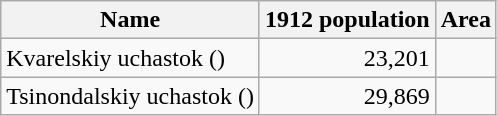<table class="wikitable sortable">
<tr>
<th>Name</th>
<th>1912 population</th>
<th>Area</th>
</tr>
<tr>
<td>Kvarelskiy uchastok ()</td>
<td align="right">23,201</td>
<td></td>
</tr>
<tr>
<td>Tsinondalskiy uchastok ()</td>
<td align="right">29,869</td>
<td></td>
</tr>
</table>
